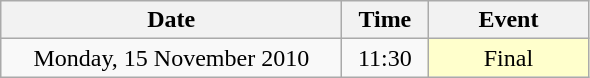<table class = "wikitable" style="text-align:center;">
<tr>
<th width=220>Date</th>
<th width=50>Time</th>
<th width=100>Event</th>
</tr>
<tr>
<td>Monday, 15 November 2010</td>
<td>11:30</td>
<td bgcolor=ffffcc>Final</td>
</tr>
</table>
